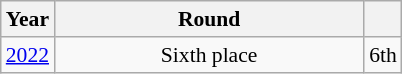<table class="wikitable" style="text-align: center; font-size:90%">
<tr>
<th>Year</th>
<th style="width:200px">Round</th>
<th></th>
</tr>
<tr>
<td><a href='#'>2022</a></td>
<td>Sixth place</td>
<td>6th</td>
</tr>
</table>
